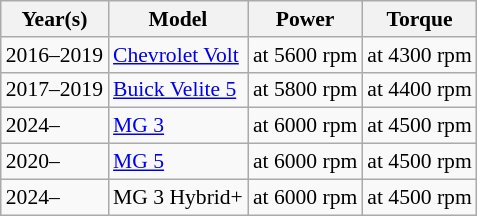<table class="wikitable" style="font-size: 90%">
<tr>
<th>Year(s)</th>
<th>Model</th>
<th>Power</th>
<th>Torque</th>
</tr>
<tr>
<td>2016–2019</td>
<td><a href='#'>Chevrolet Volt</a></td>
<td> at 5600 rpm</td>
<td> at 4300 rpm</td>
</tr>
<tr>
<td>2017–2019</td>
<td><a href='#'>Buick Velite 5</a></td>
<td> at 5800 rpm</td>
<td> at 4400 rpm</td>
</tr>
<tr>
<td>2024–</td>
<td><a href='#'>MG 3</a></td>
<td> at 6000 rpm</td>
<td> at 4500 rpm</td>
</tr>
<tr>
<td>2020–</td>
<td><a href='#'>MG 5</a></td>
<td> at 6000 rpm</td>
<td> at 4500 rpm</td>
</tr>
<tr>
<td>2024–</td>
<td>MG 3 Hybrid+</td>
<td> at 6000 rpm</td>
<td> at 4500 rpm</td>
</tr>
</table>
